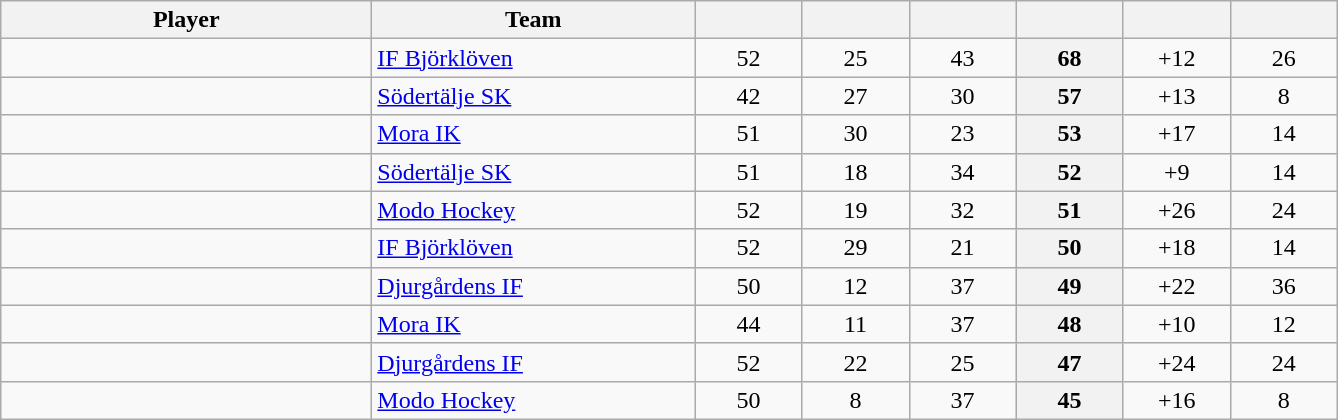<table class="wikitable sortable" style="text-align: center">
<tr>
<th style="width: 15em;">Player</th>
<th style="width: 13em;">Team</th>
<th style="width: 4em;"></th>
<th style="width: 4em;"></th>
<th style="width: 4em;"></th>
<th style="width: 4em;"></th>
<th style="width: 4em;"></th>
<th style="width: 4em;"></th>
</tr>
<tr>
<td style="text-align:left;"> </td>
<td style="text-align:left;"><a href='#'>IF Björklöven</a></td>
<td>52</td>
<td>25</td>
<td>43</td>
<th>68</th>
<td>+12</td>
<td>26</td>
</tr>
<tr>
<td style="text-align:left;"> </td>
<td style="text-align:left;"><a href='#'>Södertälje SK</a></td>
<td>42</td>
<td>27</td>
<td>30</td>
<th>57</th>
<td>+13</td>
<td>8</td>
</tr>
<tr>
<td style="text-align:left;"> </td>
<td style="text-align:left;"><a href='#'>Mora IK</a></td>
<td>51</td>
<td>30</td>
<td>23</td>
<th>53</th>
<td>+17</td>
<td>14</td>
</tr>
<tr>
<td style="text-align:left;"> </td>
<td style="text-align:left;"><a href='#'>Södertälje SK</a></td>
<td>51</td>
<td>18</td>
<td>34</td>
<th>52</th>
<td>+9</td>
<td>14</td>
</tr>
<tr>
<td style="text-align:left;"> </td>
<td style="text-align:left;"><a href='#'>Modo Hockey</a></td>
<td>52</td>
<td>19</td>
<td>32</td>
<th>51</th>
<td>+26</td>
<td>24</td>
</tr>
<tr>
<td style="text-align:left;"> </td>
<td style="text-align:left;"><a href='#'>IF Björklöven</a></td>
<td>52</td>
<td>29</td>
<td>21</td>
<th>50</th>
<td>+18</td>
<td>14</td>
</tr>
<tr>
<td style="text-align:left;"> </td>
<td style="text-align:left;"><a href='#'>Djurgårdens IF</a></td>
<td>50</td>
<td>12</td>
<td>37</td>
<th>49</th>
<td>+22</td>
<td>36</td>
</tr>
<tr>
<td style="text-align:left;"> </td>
<td style="text-align:left;"><a href='#'>Mora IK</a></td>
<td>44</td>
<td>11</td>
<td>37</td>
<th>48</th>
<td>+10</td>
<td>12</td>
</tr>
<tr>
<td style="text-align:left;"> </td>
<td style="text-align:left;"><a href='#'>Djurgårdens IF</a></td>
<td>52</td>
<td>22</td>
<td>25</td>
<th>47</th>
<td>+24</td>
<td>24</td>
</tr>
<tr>
<td style="text-align:left;"> </td>
<td style="text-align:left;"><a href='#'>Modo Hockey</a></td>
<td>50</td>
<td>8</td>
<td>37</td>
<th>45</th>
<td>+16</td>
<td>8</td>
</tr>
</table>
